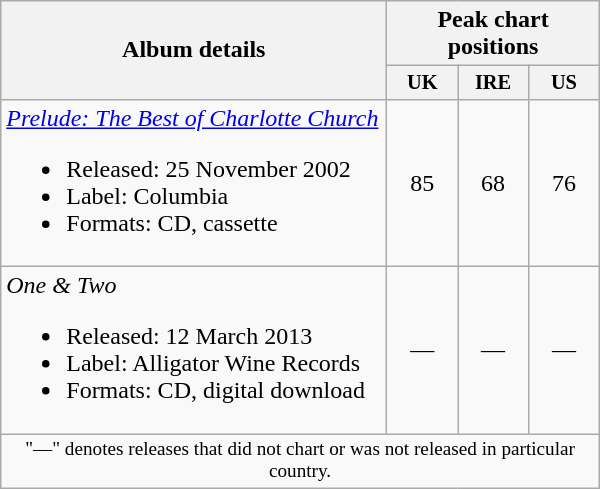<table class="wikitable" style="text-align:center;">
<tr>
<th rowspan="2" style="width:250px;">Album details</th>
<th colspan="3">Peak chart positions</th>
</tr>
<tr>
<th style="width:3em;font-size:85%">UK<br></th>
<th style="width:3em;font-size:85%">IRE<br></th>
<th style="width:3em;font-size:85%">US<br></th>
</tr>
<tr>
<td align="left"><em><a href='#'>Prelude: The Best of Charlotte Church</a></em><br><ul><li>Released: 25 November 2002</li><li>Label: Columbia</li><li>Formats: CD, cassette</li></ul></td>
<td>85</td>
<td>68</td>
<td>76</td>
</tr>
<tr>
<td align="left"><em>One & Two</em><br><ul><li>Released: 12 March 2013</li><li>Label: Alligator Wine Records</li><li>Formats: CD, digital download</li></ul></td>
<td>—</td>
<td>—</td>
<td>—</td>
</tr>
<tr>
<td colspan="5" style="font-size:80%">"—" denotes releases that did not chart or was not released in particular country.</td>
</tr>
</table>
